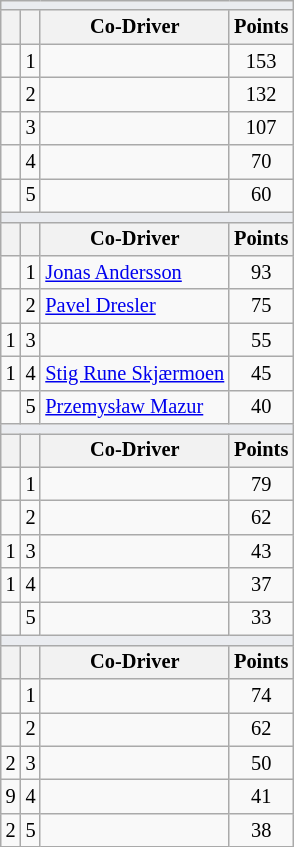<table class="wikitable" style="font-size: 85%;">
<tr>
<td style="background-color:#EAECF0; text-align:center" colspan="4"></td>
</tr>
<tr>
<th></th>
<th></th>
<th>Co-Driver</th>
<th>Points</th>
</tr>
<tr>
<td align="left"></td>
<td align="center">1</td>
<td></td>
<td align="center">153</td>
</tr>
<tr>
<td align="left"></td>
<td align="center">2</td>
<td></td>
<td align="center">132</td>
</tr>
<tr>
<td align="left"></td>
<td align="center">3</td>
<td></td>
<td align="center">107</td>
</tr>
<tr>
<td align="left"></td>
<td align="center">4</td>
<td></td>
<td align="center">70</td>
</tr>
<tr>
<td align="left"></td>
<td align="center">5</td>
<td></td>
<td align="center">60</td>
</tr>
<tr>
<td style="background-color:#EAECF0; text-align:center" colspan="4"></td>
</tr>
<tr>
<th></th>
<th></th>
<th>Co-Driver</th>
<th>Points</th>
</tr>
<tr>
<td align="left"></td>
<td align="center">1</td>
<td> <a href='#'>Jonas Andersson</a></td>
<td align="center">93</td>
</tr>
<tr>
<td align="left"></td>
<td align="center">2</td>
<td> <a href='#'>Pavel Dresler</a></td>
<td align="center">75</td>
</tr>
<tr>
<td align="left"> 1</td>
<td align="center">3</td>
<td></td>
<td align="center">55</td>
</tr>
<tr>
<td align="left"> 1</td>
<td align="center">4</td>
<td> <a href='#'>Stig Rune Skjærmoen</a></td>
<td align="center">45</td>
</tr>
<tr>
<td align="left"></td>
<td align="center">5</td>
<td> <a href='#'>Przemysław Mazur</a></td>
<td align="center">40</td>
</tr>
<tr>
<td style="background-color:#EAECF0; text-align:center" colspan="4"></td>
</tr>
<tr>
<th></th>
<th></th>
<th>Co-Driver</th>
<th>Points</th>
</tr>
<tr>
<td align="left"></td>
<td align="center">1</td>
<td></td>
<td align="center">79</td>
</tr>
<tr>
<td align="left"></td>
<td align="center">2</td>
<td></td>
<td align="center">62</td>
</tr>
<tr>
<td align="left"> 1</td>
<td align="center">3</td>
<td></td>
<td align="center">43</td>
</tr>
<tr>
<td align="left"> 1</td>
<td align="center">4</td>
<td></td>
<td align="center">37</td>
</tr>
<tr>
<td align="left"></td>
<td align="center">5</td>
<td></td>
<td align="center">33</td>
</tr>
<tr>
<td style="background-color:#EAECF0; text-align:center" colspan="4"></td>
</tr>
<tr>
<th></th>
<th></th>
<th>Co-Driver</th>
<th>Points</th>
</tr>
<tr>
<td align="left"></td>
<td align="center">1</td>
<td></td>
<td align="center">74</td>
</tr>
<tr>
<td align="left"></td>
<td align="center">2</td>
<td></td>
<td align="center">62</td>
</tr>
<tr>
<td align="left"> 2</td>
<td align="center">3</td>
<td></td>
<td align="center">50</td>
</tr>
<tr>
<td align="left"> 9</td>
<td align="center">4</td>
<td></td>
<td align="center">41</td>
</tr>
<tr>
<td align="left"> 2</td>
<td align="center">5</td>
<td></td>
<td align="center">38</td>
</tr>
</table>
